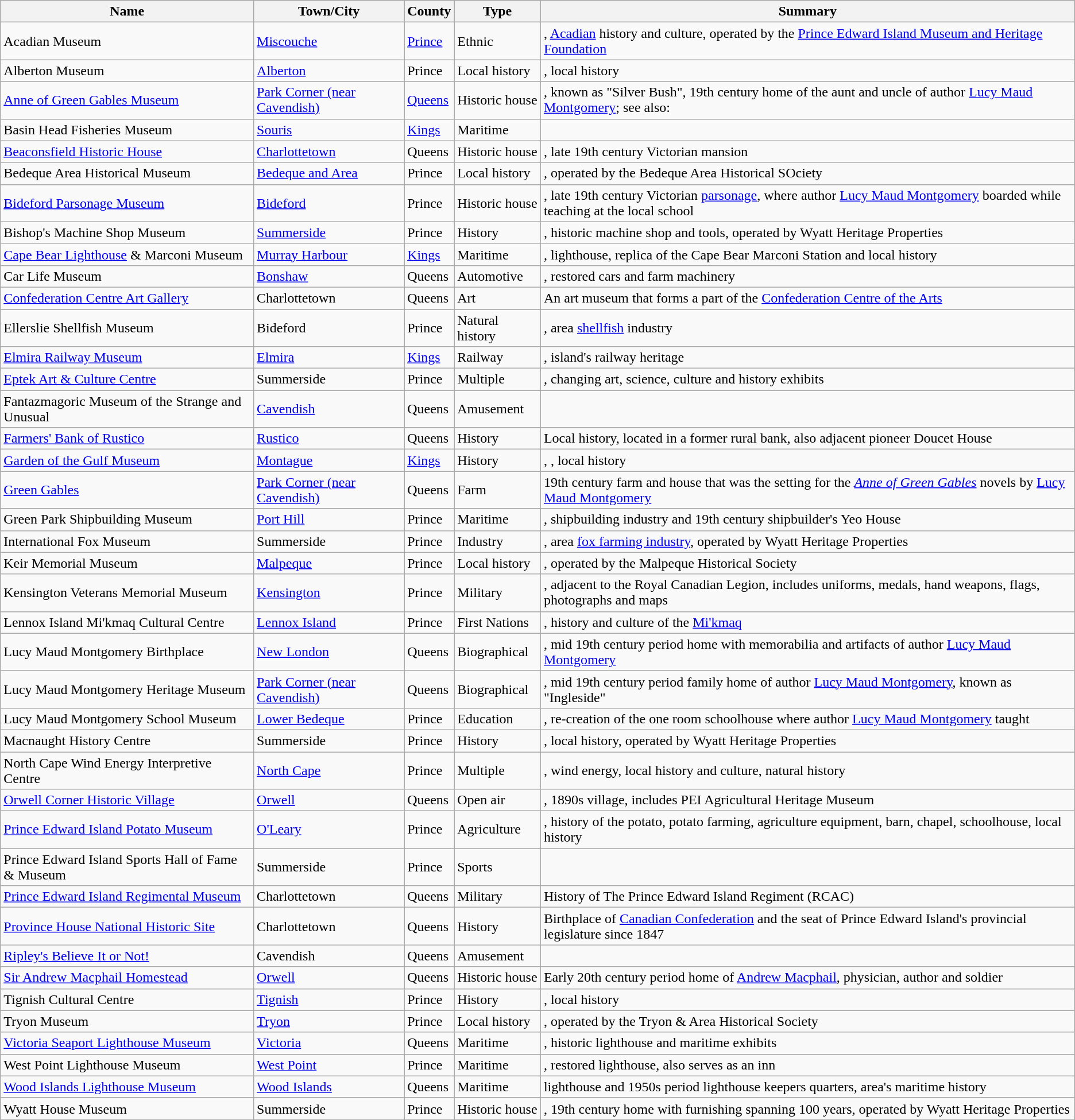<table class="wikitable sortable">
<tr>
<th>Name</th>
<th>Town/City</th>
<th>County</th>
<th>Type</th>
<th>Summary</th>
</tr>
<tr>
<td>Acadian Museum</td>
<td><a href='#'>Miscouche</a></td>
<td><a href='#'>Prince</a></td>
<td>Ethnic</td>
<td>, <a href='#'>Acadian</a> history and culture, operated by the <a href='#'>Prince Edward Island Museum and Heritage Foundation</a></td>
</tr>
<tr>
<td>Alberton Museum</td>
<td><a href='#'>Alberton</a></td>
<td>Prince</td>
<td>Local history</td>
<td>, local history</td>
</tr>
<tr>
<td><a href='#'>Anne of Green Gables Museum</a></td>
<td><a href='#'>Park Corner (near Cavendish)</a></td>
<td><a href='#'>Queens</a></td>
<td>Historic house</td>
<td>, known as "Silver Bush", 19th century home of the aunt and uncle of author <a href='#'>Lucy Maud Montgomery</a>; see also: </td>
</tr>
<tr>
<td>Basin Head Fisheries Museum</td>
<td><a href='#'>Souris</a></td>
<td><a href='#'>Kings</a></td>
<td>Maritime</td>
<td></td>
</tr>
<tr>
<td><a href='#'>Beaconsfield Historic House</a></td>
<td><a href='#'>Charlottetown</a></td>
<td>Queens</td>
<td>Historic house</td>
<td>, late 19th century Victorian mansion</td>
</tr>
<tr>
<td>Bedeque Area Historical Museum</td>
<td><a href='#'>Bedeque and Area</a></td>
<td>Prince</td>
<td>Local history</td>
<td>, operated by the Bedeque Area Historical SOciety</td>
</tr>
<tr>
<td><a href='#'>Bideford Parsonage Museum</a></td>
<td><a href='#'>Bideford</a></td>
<td>Prince</td>
<td>Historic house</td>
<td>, late 19th century Victorian <a href='#'>parsonage</a>, where author <a href='#'>Lucy Maud Montgomery</a> boarded while teaching at the local school</td>
</tr>
<tr>
<td>Bishop's Machine Shop Museum</td>
<td><a href='#'>Summerside</a></td>
<td>Prince</td>
<td>History</td>
<td>, historic machine shop and tools, operated by Wyatt Heritage Properties</td>
</tr>
<tr>
<td><a href='#'>Cape Bear Lighthouse</a> & Marconi Museum</td>
<td><a href='#'>Murray Harbour</a></td>
<td><a href='#'>Kings</a></td>
<td>Maritime</td>
<td>, lighthouse, replica of the Cape Bear Marconi Station and local history</td>
</tr>
<tr>
<td>Car Life Museum</td>
<td><a href='#'>Bonshaw</a></td>
<td>Queens</td>
<td>Automotive</td>
<td>, restored cars and farm machinery</td>
</tr>
<tr>
<td><a href='#'>Confederation Centre Art Gallery</a></td>
<td>Charlottetown</td>
<td>Queens</td>
<td>Art</td>
<td>An art museum that forms a part of the <a href='#'>Confederation Centre of the Arts</a></td>
</tr>
<tr>
<td>Ellerslie Shellfish Museum</td>
<td>Bideford</td>
<td>Prince</td>
<td>Natural history</td>
<td>, area <a href='#'>shellfish</a> industry</td>
</tr>
<tr>
<td><a href='#'>Elmira Railway Museum</a></td>
<td><a href='#'>Elmira</a></td>
<td><a href='#'>Kings</a></td>
<td>Railway</td>
<td>, island's railway heritage</td>
</tr>
<tr>
<td><a href='#'>Eptek Art & Culture Centre</a></td>
<td>Summerside</td>
<td>Prince</td>
<td>Multiple</td>
<td>, changing art, science, culture and history exhibits</td>
</tr>
<tr>
<td>Fantazmagoric Museum of the Strange and Unusual</td>
<td><a href='#'>Cavendish</a></td>
<td>Queens</td>
<td>Amusement</td>
<td></td>
</tr>
<tr>
<td><a href='#'>Farmers' Bank of Rustico</a></td>
<td><a href='#'>Rustico</a></td>
<td>Queens</td>
<td>History</td>
<td>Local history, located in a former rural bank, also adjacent pioneer Doucet House</td>
</tr>
<tr>
<td><a href='#'>Garden of the Gulf Museum</a></td>
<td><a href='#'>Montague</a></td>
<td><a href='#'>Kings</a></td>
<td>History</td>
<td>, , local history</td>
</tr>
<tr>
<td><a href='#'>Green Gables</a></td>
<td><a href='#'>Park Corner (near Cavendish)</a></td>
<td>Queens</td>
<td>Farm</td>
<td>19th century farm and house that was the setting for the <em><a href='#'>Anne of Green Gables</a></em> novels by <a href='#'>Lucy Maud Montgomery</a></td>
</tr>
<tr>
<td>Green Park Shipbuilding Museum</td>
<td><a href='#'>Port Hill</a></td>
<td>Prince</td>
<td>Maritime</td>
<td>, shipbuilding industry and 19th century shipbuilder's Yeo House</td>
</tr>
<tr>
<td>International Fox Museum</td>
<td>Summerside</td>
<td>Prince</td>
<td>Industry</td>
<td>, area <a href='#'>fox farming industry</a>, operated by Wyatt Heritage Properties</td>
</tr>
<tr>
<td>Keir Memorial Museum</td>
<td><a href='#'>Malpeque</a></td>
<td>Prince</td>
<td>Local history</td>
<td>, operated by the Malpeque Historical Society</td>
</tr>
<tr>
<td>Kensington Veterans Memorial Museum</td>
<td><a href='#'>Kensington</a></td>
<td>Prince</td>
<td>Military</td>
<td>, adjacent to the Royal Canadian Legion, includes uniforms, medals, hand weapons, flags, photographs and maps</td>
</tr>
<tr>
<td>Lennox Island Mi'kmaq Cultural Centre</td>
<td><a href='#'>Lennox Island</a></td>
<td>Prince</td>
<td>First Nations</td>
<td>, history and culture of the <a href='#'>Mi'kmaq</a></td>
</tr>
<tr>
<td>Lucy Maud Montgomery Birthplace</td>
<td><a href='#'>New London</a></td>
<td>Queens</td>
<td>Biographical</td>
<td>, mid 19th century period home with memorabilia and artifacts of author <a href='#'>Lucy Maud Montgomery</a></td>
</tr>
<tr>
<td>Lucy Maud Montgomery Heritage Museum</td>
<td><a href='#'>Park Corner (near Cavendish)</a></td>
<td>Queens</td>
<td>Biographical</td>
<td>, mid 19th century period family home of author <a href='#'>Lucy Maud Montgomery</a>, known as "Ingleside"</td>
</tr>
<tr>
<td>Lucy Maud Montgomery School Museum</td>
<td><a href='#'>Lower Bedeque</a></td>
<td>Prince</td>
<td>Education</td>
<td>, re-creation of the one room schoolhouse where author <a href='#'>Lucy Maud Montgomery</a> taught</td>
</tr>
<tr>
<td>Macnaught History Centre</td>
<td>Summerside</td>
<td>Prince</td>
<td>History</td>
<td>, local history, operated by Wyatt Heritage Properties</td>
</tr>
<tr>
<td>North Cape Wind Energy Interpretive Centre</td>
<td><a href='#'>North Cape</a></td>
<td>Prince</td>
<td>Multiple</td>
<td>, wind energy, local history and culture, natural history</td>
</tr>
<tr>
<td><a href='#'>Orwell Corner Historic Village</a></td>
<td><a href='#'>Orwell</a></td>
<td>Queens</td>
<td>Open air</td>
<td>, 1890s village, includes PEI Agricultural Heritage Museum</td>
</tr>
<tr>
<td><a href='#'>Prince Edward Island Potato Museum</a></td>
<td><a href='#'>O'Leary</a></td>
<td>Prince</td>
<td>Agriculture</td>
<td>, history of the potato, potato farming, agriculture equipment, barn, chapel, schoolhouse, local history</td>
</tr>
<tr>
<td>Prince Edward Island Sports Hall of Fame & Museum</td>
<td>Summerside</td>
<td>Prince</td>
<td>Sports</td>
<td></td>
</tr>
<tr>
<td><a href='#'>Prince Edward Island Regimental Museum</a></td>
<td>Charlottetown</td>
<td>Queens</td>
<td>Military</td>
<td>History of The Prince Edward Island Regiment (RCAC)</td>
</tr>
<tr>
<td><a href='#'>Province House National Historic Site</a></td>
<td>Charlottetown</td>
<td>Queens</td>
<td>History</td>
<td>Birthplace of <a href='#'>Canadian Confederation</a> and the seat of Prince Edward Island's provincial legislature since 1847</td>
</tr>
<tr>
<td><a href='#'>Ripley's Believe It or Not!</a></td>
<td>Cavendish</td>
<td>Queens</td>
<td>Amusement</td>
<td></td>
</tr>
<tr>
<td><a href='#'>Sir Andrew Macphail Homestead</a></td>
<td><a href='#'>Orwell</a></td>
<td>Queens</td>
<td>Historic house</td>
<td>Early 20th century period home of <a href='#'>Andrew Macphail</a>, physician, author and soldier</td>
</tr>
<tr>
<td>Tignish Cultural Centre</td>
<td><a href='#'>Tignish</a></td>
<td>Prince</td>
<td>History</td>
<td>, local history</td>
</tr>
<tr>
<td>Tryon Museum</td>
<td><a href='#'>Tryon</a></td>
<td>Prince</td>
<td>Local history</td>
<td>, operated by the Tryon & Area Historical Society</td>
</tr>
<tr>
<td><a href='#'>Victoria Seaport Lighthouse Museum</a></td>
<td><a href='#'>Victoria</a></td>
<td>Queens</td>
<td>Maritime</td>
<td>,  historic lighthouse and maritime exhibits</td>
</tr>
<tr>
<td>West Point Lighthouse Museum</td>
<td><a href='#'>West Point</a></td>
<td>Prince</td>
<td>Maritime</td>
<td>, restored lighthouse, also serves as an inn</td>
</tr>
<tr>
<td><a href='#'>Wood Islands Lighthouse Museum</a></td>
<td><a href='#'>Wood Islands</a></td>
<td>Queens</td>
<td>Maritime</td>
<td>lighthouse and 1950s period lighthouse keepers quarters, area's maritime history</td>
</tr>
<tr>
<td>Wyatt House Museum</td>
<td>Summerside</td>
<td>Prince</td>
<td>Historic house</td>
<td>, 19th century home with furnishing spanning 100 years, operated by Wyatt Heritage Properties</td>
</tr>
<tr>
</tr>
</table>
